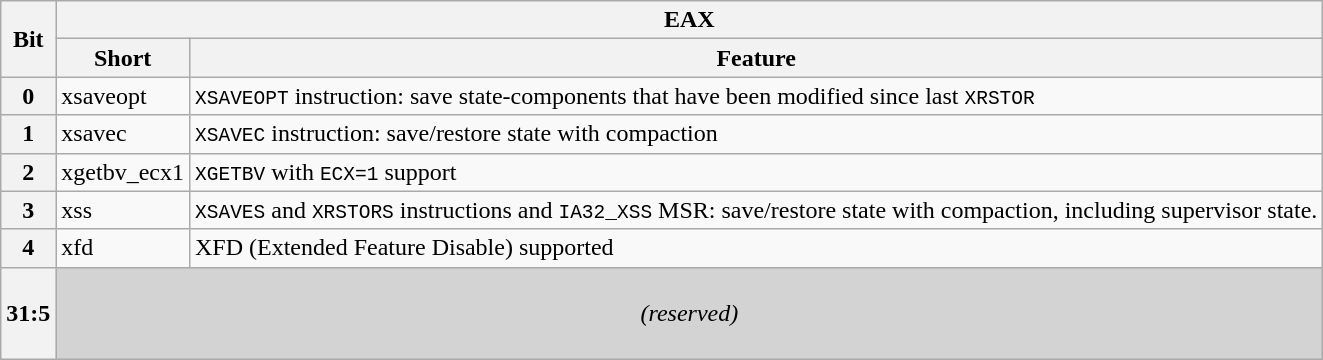<table class="wikitable">
<tr>
<th rowspan=2>Bit</th>
<th colspan=2>EAX</th>
</tr>
<tr>
<th>Short</th>
<th>Feature</th>
</tr>
<tr>
<th>0</th>
<td>xsaveopt</td>
<td><code>XSAVEOPT</code> instruction: save state-components that have been modified since last <code>XRSTOR</code></td>
</tr>
<tr>
<th>1</th>
<td>xsavec</td>
<td><code>XSAVEC</code> instruction: save/restore state with compaction</td>
</tr>
<tr>
<th>2</th>
<td>xgetbv_ecx1</td>
<td><code>XGETBV</code> with <code>ECX=1</code> support</td>
</tr>
<tr>
<th>3</th>
<td>xss</td>
<td><code>XSAVES</code> and <code>XRSTORS</code> instructions and <code>IA32_XSS</code> MSR: save/restore state with compaction, including supervisor state.</td>
</tr>
<tr>
<th>4</th>
<td>xfd</td>
<td>XFD (Extended Feature Disable) supported</td>
</tr>
<tr>
<th><br>31:5<br> </th>
<td colspan="2" style="text-align:center; background:lightgrey;"><em>(reserved)</em></td>
</tr>
</table>
